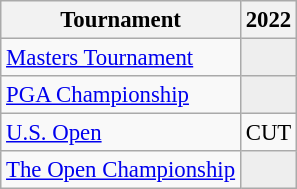<table class="wikitable" style="font-size:95%;text-align:center;">
<tr>
<th>Tournament</th>
<th>2022</th>
</tr>
<tr>
<td align=left><a href='#'>Masters Tournament</a></td>
<td style="background:#eeeeee;"></td>
</tr>
<tr>
<td align=left><a href='#'>PGA Championship</a></td>
<td style="background:#eeeeee;"></td>
</tr>
<tr>
<td align=left><a href='#'>U.S. Open</a></td>
<td>CUT</td>
</tr>
<tr>
<td align=left><a href='#'>The Open Championship</a></td>
<td style="background:#eeeeee;"></td>
</tr>
</table>
